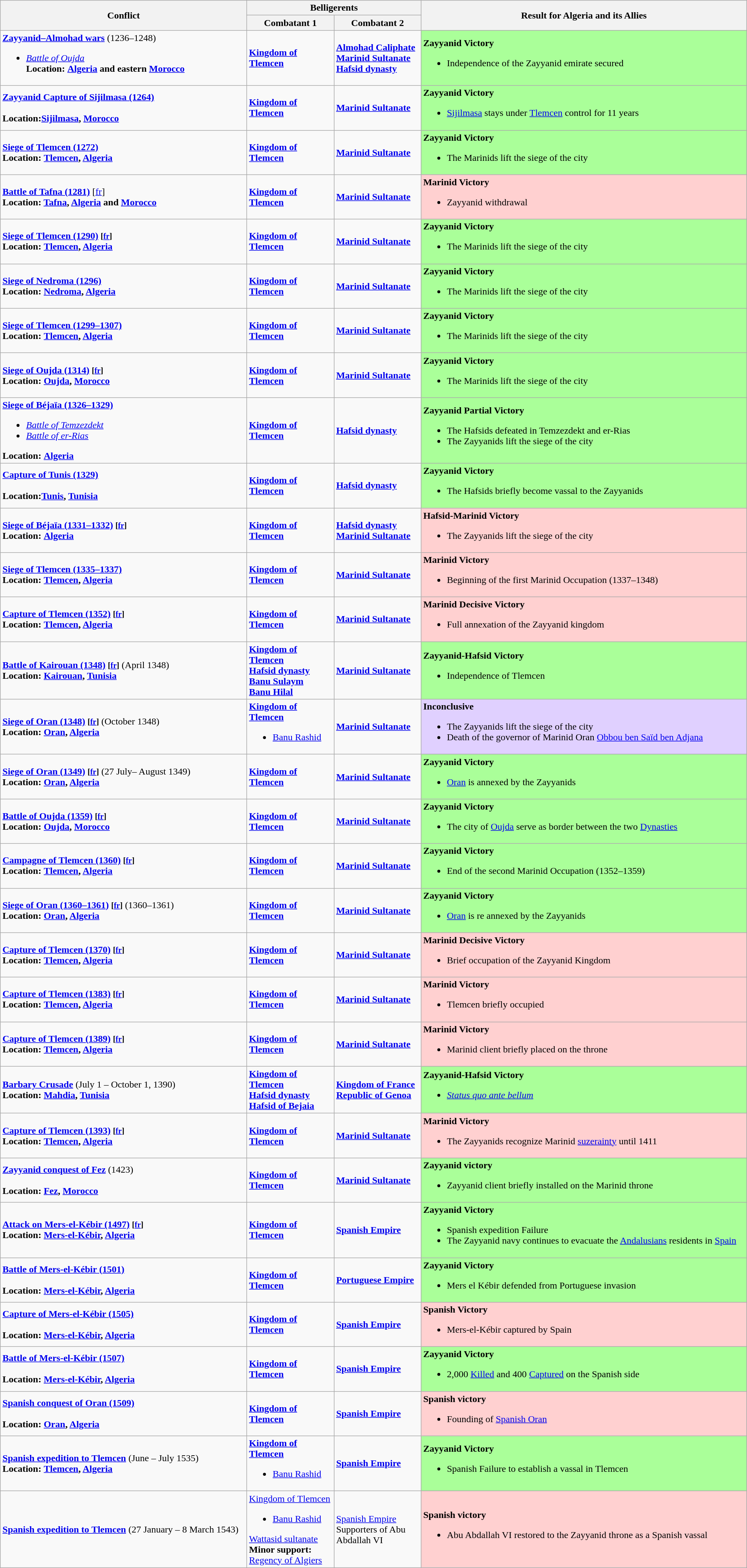<table class="wikitable sortable" width="100%">
<tr>
<th rowspan="2">Conflict</th>
<th colspan="2"><strong>Belligerents</strong></th>
<th rowspan="2">Result for Algeria and its Allies</th>
</tr>
<tr>
<th width="140">Combatant 1</th>
<th width="140">Combatant 2</th>
</tr>
<tr>
<td><strong><a href='#'>Zayyanid–Almohad wars</a></strong> (1236–1248)<br><ul><li><em><a href='#'>Battle of Oujda</a></em><br><strong>Location:</strong> <strong><a href='#'>Algeria</a> and eastern <a href='#'>Morocco</a></strong></li></ul></td>
<td><strong> <a href='#'>Kingdom of Tlemcen</a></strong></td>
<td> <strong><a href='#'>Almohad Caliphate</a></strong><br> <strong><a href='#'>Marinid Sultanate</a></strong><br> <strong><a href='#'>Hafsid dynasty</a></strong></td>
<td style="Background:#AF9"><strong>Zayyanid Victory</strong><br><ul><li>Independence of the Zayyanid emirate secured</li></ul></td>
</tr>
<tr>
<td><strong><a href='#'>Zayyanid Capture of Sijilmasa (1264)</a><br></strong><br><strong>Location:<a href='#'>Sijilmasa</a>, <a href='#'>Morocco</a></strong></td>
<td><strong> <a href='#'>Kingdom of Tlemcen</a></strong></td>
<td> <strong><a href='#'>Marinid Sultanate</a></strong></td>
<td style="Background:#AF9"><strong>Zayyanid Victory</strong><br><ul><li><a href='#'>Sijilmasa</a> stays under <a href='#'>Tlemcen</a> control for 11 years</li></ul></td>
</tr>
<tr>
<td><a href='#'><strong>Siege of</strong> <strong>Tlemcen (1272)</strong></a><br><strong>Location:</strong> <strong><a href='#'>Tlemcen</a>, <a href='#'>Algeria</a></strong></td>
<td><strong> <a href='#'>Kingdom of Tlemcen</a></strong></td>
<td> <strong><a href='#'>Marinid Sultanate</a></strong></td>
<td style="Background:#AF9"><strong>Zayyanid Victory</strong><br><ul><li>The Marinids lift the siege of the city</li></ul></td>
</tr>
<tr>
<td><strong><a href='#'>Battle of Tafna (1281)</a></strong> [<a href='#'>fr</a>]<br><strong>Location: <a href='#'>Tafna</a>, <a href='#'>Algeria</a> and <a href='#'>Morocco</a></strong></td>
<td><strong> <a href='#'>Kingdom of Tlemcen</a></strong></td>
<td> <strong><a href='#'>Marinid Sultanate</a></strong></td>
<td style="Background:#FFD0D0"><strong>Marinid Victory</strong><br><ul><li>Zayyanid withdrawal</li></ul></td>
</tr>
<tr>
<td><a href='#'><strong>Siege of</strong> <strong>Tlemcen (1290)</strong></a> <strong><small>[<a href='#'>fr</a>]</small></strong><br><strong>Location:</strong> <strong><a href='#'>Tlemcen</a>, <a href='#'>Algeria</a></strong></td>
<td><strong> <a href='#'>Kingdom of Tlemcen</a></strong></td>
<td> <strong><a href='#'>Marinid Sultanate</a></strong></td>
<td style="Background:#AF9"><strong>Zayyanid Victory</strong><br><ul><li>The Marinids lift the siege of the city</li></ul></td>
</tr>
<tr>
<td><a href='#'><strong>Siege of Nedroma (1296)</strong></a><br><strong>Location: <a href='#'>Nedroma</a>, <a href='#'>Algeria</a></strong></td>
<td><strong> <a href='#'>Kingdom of Tlemcen</a></strong></td>
<td> <strong><a href='#'>Marinid Sultanate</a></strong></td>
<td style="Background:#AF9"><strong>Zayyanid Victory</strong><br><ul><li>The Marinids lift the siege of the city</li></ul></td>
</tr>
<tr>
<td><strong><a href='#'>Siege of Tlemcen (1299–1307)</a></strong><br><strong>Location:</strong> <strong><a href='#'>Tlemcen</a>, <a href='#'>Algeria</a></strong></td>
<td><strong> <a href='#'>Kingdom of Tlemcen</a></strong></td>
<td> <strong><a href='#'>Marinid Sultanate</a></strong></td>
<td style="Background:#AF9"><strong>Zayyanid Victory</strong><br><ul><li>The Marinids lift the siege of the city</li></ul></td>
</tr>
<tr>
<td><strong><a href='#'>Siege of Oujda (1314)</a> <small>[<a href='#'>fr</a>]</small></strong><br><strong>Location: <a href='#'>Oujda</a>, <a href='#'>Morocco</a></strong></td>
<td><strong> <a href='#'>Kingdom of Tlemcen</a></strong></td>
<td> <strong><a href='#'>Marinid Sultanate</a></strong></td>
<td style="Background:#AF9"><strong>Zayyanid Victory</strong><br><ul><li>The Marinids lift the siege of the city</li></ul></td>
</tr>
<tr>
<td><strong><a href='#'>Siege of Béjaïa (1326–1329)</a></strong><br><ul><li><em><a href='#'>Battle of Temzezdekt</a></em></li><li><em><a href='#'>Battle of er-Rias</a></em></li></ul><strong>Location:</strong> <strong><a href='#'>Algeria</a></strong></td>
<td><strong> <a href='#'>Kingdom of Tlemcen</a></strong></td>
<td> <strong><a href='#'>Hafsid dynasty</a></strong></td>
<td style="Background:#AF9"><strong>Zayyanid Partial Victory</strong><br><ul><li>The Hafsids defeated in Temzezdekt and er-Rias</li><li>The Zayyanids lift the siege of the city</li></ul></td>
</tr>
<tr>
<td><strong><a href='#'>Capture of Tunis (1329)</a><br><br>Location:<a href='#'>Tunis</a>, <a href='#'>Tunisia</a></strong></td>
<td><strong> <a href='#'>Kingdom of Tlemcen</a></strong></td>
<td> <strong><a href='#'>Hafsid dynasty</a></strong></td>
<td style="Background:#AF9"><strong>Zayyanid Victory</strong><br><ul><li>The Hafsids briefly become vassal to the Zayyanids</li></ul></td>
</tr>
<tr>
<td><strong><a href='#'>Siege of Béjaïa (1331–1332)</a> <small>[<a href='#'>fr</a>]</small></strong><br><strong>Location:</strong> <strong><a href='#'>Algeria</a></strong></td>
<td><strong> <a href='#'>Kingdom of Tlemcen</a></strong></td>
<td> <strong><a href='#'>Hafsid dynasty</a></strong><br> <strong><a href='#'>Marinid Sultanate</a></strong></td>
<td style="Background:#FFD0D0"><strong>Hafsid-Marinid Victory</strong><br><ul><li>The Zayyanids lift the siege of the city</li></ul></td>
</tr>
<tr>
<td><strong><a href='#'>Siege of Tlemcen (1335–1337)</a></strong><br><strong>Location:</strong> <strong><a href='#'>Tlemcen</a>, <a href='#'>Algeria</a></strong></td>
<td><strong> <a href='#'>Kingdom of Tlemcen</a></strong></td>
<td> <strong><a href='#'>Marinid Sultanate</a></strong></td>
<td style="Background:#FFD0D0"><strong>Marinid Victory</strong><br><ul><li>Beginning of the first Marinid Occupation (1337–1348)</li></ul></td>
</tr>
<tr>
<td><strong><a href='#'>Capture of Tlemcen (1352)</a></strong> <strong><small>[<a href='#'>fr</a>]</small></strong><br><strong>Location:</strong> <strong><a href='#'>Tlemcen</a>, <a href='#'>Algeria</a></strong></td>
<td><strong> <a href='#'>Kingdom of Tlemcen</a></strong></td>
<td> <strong><a href='#'>Marinid Sultanate</a></strong></td>
<td style="Background:#FFD0D0"><strong>Marinid Decisive Victory</strong><br><ul><li>Full annexation of the Zayyanid kingdom</li></ul></td>
</tr>
<tr>
<td><strong><a href='#'>Battle of Kairouan (1348)</a> <small>[<a href='#'>fr</a>]</small></strong> (April 1348)<br><strong>Location: <a href='#'>Kairouan</a>, <a href='#'>Tunisia</a></strong></td>
<td><strong> <a href='#'>Kingdom of Tlemcen</a></strong><br> <strong><a href='#'>Hafsid dynasty</a></strong><br> <strong><a href='#'>Banu Sulaym</a></strong><br><strong><a href='#'>Banu Hilal</a></strong></td>
<td> <strong><a href='#'>Marinid Sultanate</a></strong></td>
<td style="Background:#AF9"><strong>Zayyanid-Hafsid Victory</strong><br><ul><li>Independence of Tlemcen</li></ul></td>
</tr>
<tr>
<td><strong><a href='#'>Siege of Oran (1348)</a></strong> <strong><small>[<a href='#'>fr</a>]</small></strong> (October 1348)<br><strong>Location: <a href='#'>Oran</a>, <a href='#'>Algeria</a></strong></td>
<td><strong> <a href='#'>Kingdom of Tlemcen</a></strong><br><ul><li><a href='#'>Banu Rashid</a></li></ul></td>
<td> <strong><a href='#'>Marinid Sultanate</a></strong></td>
<td style="background:#E0D0FF"><strong>Inconclusive</strong><br><ul><li>The Zayyanids lift the siege of the city</li><li>Death of the governor of Marinid Oran <a href='#'>Obbou ben Saïd ben Adjana</a></li></ul></td>
</tr>
<tr>
<td><strong><a href='#'>Siege of Oran (1349)</a></strong> <strong><small>[<a href='#'>fr</a>]</small></strong> (27 July– August 1349)<br><strong>Location: <a href='#'>Oran</a>, <a href='#'>Algeria</a></strong></td>
<td><strong> <a href='#'>Kingdom of Tlemcen</a></strong></td>
<td> <strong><a href='#'>Marinid Sultanate</a></strong></td>
<td style="Background:#AF9"><strong>Zayyanid Victory</strong><br><ul><li><a href='#'>Oran</a> is annexed by the Zayyanids</li></ul></td>
</tr>
<tr>
<td><strong><a href='#'>Battle of Oujda (1359)</a> <small>[<a href='#'>fr</a>]</small></strong><br><strong>Location: <a href='#'>Oujda</a>, <a href='#'>Morocco</a></strong></td>
<td><strong> <a href='#'>Kingdom of Tlemcen</a></strong></td>
<td> <strong><a href='#'>Marinid Sultanate</a></strong></td>
<td style="Background:#AF9"><strong>Zayyanid Victory</strong><br><ul><li>The city of <a href='#'>Oujda</a> serve as border between the two <a href='#'>Dynasties</a></li></ul></td>
</tr>
<tr>
<td><strong><a href='#'>Campagne of Tlemcen (1360)</a> <small>[<a href='#'>fr</a>]</small></strong><br><strong>Location:</strong> <strong><a href='#'>Tlemcen</a>, <a href='#'>Algeria</a></strong></td>
<td><strong> <a href='#'>Kingdom of Tlemcen</a></strong></td>
<td> <strong><a href='#'>Marinid Sultanate</a></strong></td>
<td style="Background:#AF9"><strong>Zayyanid Victory</strong><br><ul><li>End of the second Marinid Occupation (1352–1359)</li></ul></td>
</tr>
<tr>
<td><strong><a href='#'>Siege of Oran (1360–1361)</a></strong> <strong><small>[<a href='#'>fr</a>]</small></strong> (1360–1361)<br><strong>Location: <a href='#'>Oran</a>, <a href='#'>Algeria</a></strong></td>
<td><strong> <a href='#'>Kingdom of Tlemcen</a></strong></td>
<td> <strong><a href='#'>Marinid Sultanate</a></strong></td>
<td style="Background:#AF9"><strong>Zayyanid Victory</strong><br><ul><li><a href='#'>Oran</a> is re annexed by the Zayyanids</li></ul></td>
</tr>
<tr>
<td><strong><a href='#'>Capture of Tlemcen (1370)</a> <small>[<a href='#'>fr</a>]</small></strong><br><strong>Location:</strong> <strong><a href='#'>Tlemcen</a>, <a href='#'>Algeria</a></strong></td>
<td><strong> <a href='#'>Kingdom of Tlemcen</a></strong></td>
<td> <strong><a href='#'>Marinid Sultanate</a></strong></td>
<td style="Background:#FFD0D0"><strong>Marinid Decisive Victory</strong><br><ul><li>Brief occupation of the Zayyanid Kingdom</li></ul></td>
</tr>
<tr>
<td><strong><a href='#'>Capture of Tlemcen (1383)</a> <small>[<a href='#'>fr</a>]</small></strong><br><strong>Location:</strong> <strong><a href='#'>Tlemcen</a>, <a href='#'>Algeria</a></strong></td>
<td><strong> <a href='#'>Kingdom of Tlemcen</a></strong></td>
<td> <strong><a href='#'>Marinid Sultanate</a></strong></td>
<td style="Background:#FFD0D0"><strong>Marinid Victory</strong><br><ul><li>Tlemcen briefly occupied</li></ul></td>
</tr>
<tr>
<td><strong><a href='#'>Capture of Tlemcen (1389)</a> <small>[<a href='#'>fr</a>]</small></strong><br><strong>Location:</strong> <strong><a href='#'>Tlemcen</a>, <a href='#'>Algeria</a></strong></td>
<td><strong> <a href='#'>Kingdom of Tlemcen</a></strong></td>
<td> <strong><a href='#'>Marinid Sultanate</a></strong></td>
<td style="Background:#FFD0D0"><strong>Marinid Victory</strong><br><ul><li>Marinid client briefly placed on the throne</li></ul></td>
</tr>
<tr>
<td><strong><a href='#'>Barbary Crusade</a></strong> (July 1 – October 1, 1390)<br><strong>Location: <a href='#'>Mahdia</a>, <a href='#'>Tunisia</a></strong></td>
<td><strong> <a href='#'>Kingdom of Tlemcen</a></strong><br> <strong><a href='#'>Hafsid dynasty</a></strong><br> <strong><a href='#'>Hafsid of Bejaia</a></strong></td>
<td><strong> <a href='#'>Kingdom of France</a></strong><br> <strong><a href='#'>Republic of Genoa</a></strong></td>
<td style="Background:#AF9"><strong>Zayyanid-Hafsid Victory</strong><br><ul><li><em><a href='#'>Status quo ante bellum</a></em></li></ul></td>
</tr>
<tr>
<td><strong><a href='#'>Capture of Tlemcen (1393)</a> <small>[<a href='#'>fr</a>]</small></strong><br><strong>Location:</strong> <strong><a href='#'>Tlemcen</a>, <a href='#'>Algeria</a></strong></td>
<td><strong> <a href='#'>Kingdom of Tlemcen</a></strong></td>
<td> <strong><a href='#'>Marinid Sultanate</a></strong></td>
<td style="Background:#FFD0D0"><strong>Marinid Victory</strong><br><ul><li>The Zayyanids recognize Marinid <a href='#'>suzerainty</a> until 1411</li></ul></td>
</tr>
<tr>
<td><strong><a href='#'>Zayyanid conquest of Fez</a></strong> (1423)<br><br><strong>Location:</strong> <strong><a href='#'>Fez</a>, <a href='#'>Morocco</a></strong></td>
<td><strong> <a href='#'>Kingdom of Tlemcen</a></strong></td>
<td> <strong><a href='#'>Marinid Sultanate</a></strong></td>
<td style="Background:#AF9"><strong>Zayyanid victory</strong><br><ul><li>Zayyanid client briefly installed on the Marinid throne</li></ul></td>
</tr>
<tr>
<td><strong><a href='#'>Attack on Mers-el-Kébir (1497)</a> <small>[<a href='#'>fr</a>]</small></strong><br><strong>Location: <a href='#'>Mers-el-Kébir</a>, <a href='#'>Algeria</a></strong></td>
<td><strong> <a href='#'>Kingdom of Tlemcen</a></strong></td>
<td><strong> <a href='#'>Spanish Empire</a></strong></td>
<td style="Background:#AF9"><strong>Zayyanid Victory</strong><br><ul><li>Spanish expedition Failure</li><li>The Zayyanid navy continues to evacuate the <a href='#'>Andalusians</a> residents in <a href='#'>Spain</a></li></ul></td>
</tr>
<tr>
<td><strong><a href='#'>Battle of Mers-el-Kébir (1501)</a></strong><br><strong><br>Location: <a href='#'>Mers-el-Kébir</a>, <a href='#'>Algeria</a></strong></td>
<td><strong> <a href='#'>Kingdom of Tlemcen</a></strong></td>
<td> <strong><a href='#'>Portuguese Empire</a></strong></td>
<td style="Background:#AF9"><strong>Zayyanid Victory</strong><br><ul><li>Mers el Kébir defended from Portuguese invasion</li></ul></td>
</tr>
<tr>
<td><strong><a href='#'>Capture of Mers-el-Kébir (1505)</a></strong><br><strong><br>Location: <a href='#'>Mers-el-Kébir</a>, <a href='#'>Algeria</a></strong></td>
<td><strong> <a href='#'>Kingdom of Tlemcen</a></strong></td>
<td><strong> <a href='#'>Spanish Empire</a></strong></td>
<td style="Background:#FFD0D0"><strong>Spanish Victory</strong><br><ul><li>Mers-el-Kébir captured by Spain</li></ul></td>
</tr>
<tr>
<td><strong><a href='#'>Battle of Mers-el-Kébir (1507)</a></strong><br><strong><br>Location: <a href='#'>Mers-el-Kébir</a>, <a href='#'>Algeria</a></strong></td>
<td><strong> <a href='#'>Kingdom of Tlemcen</a></strong></td>
<td><strong> <a href='#'>Spanish Empire</a></strong></td>
<td style="Background:#AF9"><strong>Zayyanid Victory</strong><br><ul><li>2,000 <a href='#'>Killed</a> and 400 <a href='#'>Captured</a> on the Spanish side</li></ul></td>
</tr>
<tr>
<td><strong><a href='#'>Spanish conquest of Oran (1509)</a></strong><br><br><strong>Location:</strong> <strong><a href='#'>Oran</a>, <a href='#'>Algeria</a></strong></td>
<td><strong> <a href='#'>Kingdom of Tlemcen</a></strong></td>
<td><strong> <a href='#'>Spanish Empire</a></strong></td>
<td style="Background:#FFD0D0"><strong>Spanish victory</strong><br><ul><li>Founding of <a href='#'>Spanish Oran</a></li></ul></td>
</tr>
<tr>
<td><strong><a href='#'>Spanish expedition to Tlemcen</a></strong> (June – July 1535)<br><strong>Location:</strong> <strong><a href='#'>Tlemcen</a>, <a href='#'>Algeria</a></strong></td>
<td><strong> <a href='#'>Kingdom of Tlemcen</a></strong><br><ul><li><a href='#'>Banu Rashid</a></li></ul></td>
<td><strong> <a href='#'>Spanish Empire</a></strong></td>
<td style="Background:#AF9"><strong>Zayyanid Victory</strong><br><ul><li>Spanish Failure to establish a vassal in Tlemcen</li></ul></td>
</tr>
<tr>
<td><strong><a href='#'>Spanish expedition to Tlemcen</a></strong> (27 January – 8 March 1543)</td>
<td> <a href='#'>Kingdom of Tlemcen</a><br><ul><li><a href='#'>Banu Rashid</a></li></ul> <a href='#'>Wattasid sultanate</a><br><strong>Minor support:</strong><br> <a href='#'>Regency of Algiers</a></td>
<td> <a href='#'>Spanish Empire</a><br> Supporters of Abu Abdallah VI</td>
<td style="Background:#FFD0D0"><strong>Spanish victory</strong><br><ul><li>Abu Abdallah VI restored to the Zayyanid throne as a Spanish vassal</li></ul></td>
</tr>
</table>
